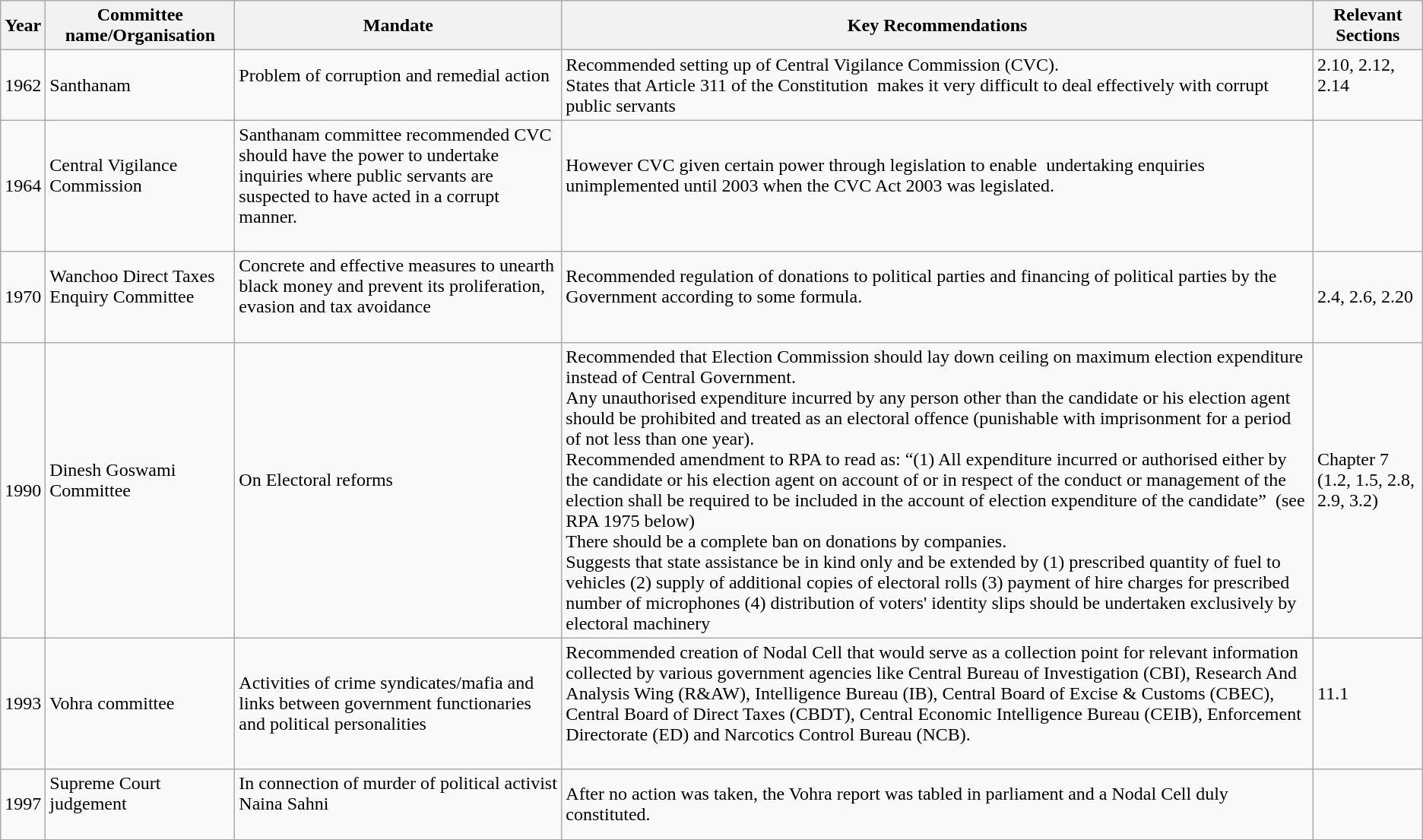<table class="wikitable">
<tr>
<th>Year</th>
<th>Committee name/Organisation</th>
<th>Mandate</th>
<th>Key Recommendations</th>
<th>Relevant Sections</th>
</tr>
<tr>
<td>1962</td>
<td>Santhanam</td>
<td>Problem of corruption and remedial action<br><br></td>
<td>Recommended setting up of Central Vigilance Commission (CVC).<br>States that Article 311 of the Constitution  makes it very difficult to deal effectively with corrupt public servants
<br></td>
<td>2.10, 2.12, 2.14<br><br></td>
</tr>
<tr>
<td>1964</td>
<td>Central Vigilance Commission<br><br></td>
<td>Santhanam committee recommended CVC should have the power to undertake inquiries where public servants are suspected to have acted in a corrupt manner.<br><br></td>
<td>However CVC given certain power through legislation to enable  undertaking enquiries unimplemented until 2003 when the CVC Act 2003 was legislated.<br><br></td>
<td></td>
</tr>
<tr>
<td>1970</td>
<td>Wanchoo Direct Taxes Enquiry Committee<br><br></td>
<td>Concrete and effective measures to unearth black money and prevent its proliferation, evasion and tax avoidance<br><br></td>
<td>Recommended regulation of donations to political parties and financing of political parties by the Government according to some formula.<br><br></td>
<td>2.4, 2.6, 2.20</td>
</tr>
<tr>
<td>1990</td>
<td>Dinesh Goswami  Committee<br><br></td>
<td>On Electoral reforms<br><br></td>
<td>Recommended that Election Commission should lay down ceiling on maximum election expenditure instead of Central Government.<br>Any unauthorised expenditure incurred by any person other than the candidate or his election agent should be prohibited and treated as an electoral offence (punishable with imprisonment for a period of not less than one year).<br>Recommended amendment to RPA to read as: “(1) All expenditure incurred or authorised either by the candidate or his election agent on account of or in respect of the conduct or management of the election shall be required to be included in the account of election expenditure of the candidate”  (see RPA 1975 below)<br>There should be a complete ban on donations by companies.<br>Suggests that state assistance be in kind only and be extended by (1) prescribed quantity of fuel to vehicles (2) supply of additional copies of electoral rolls (3) payment of hire charges for prescribed number of microphones (4) distribution of voters' identity slips should be undertaken exclusively by electoral machinery
<br></td>
<td>Chapter 7 (1.2, 1.5, 2.8, 2.9, 3.2)<br><br></td>
</tr>
<tr>
<td>1993</td>
<td>Vohra committee</td>
<td>Activities of crime syndicates/mafia and links between government functionaries and political personalities</td>
<td>Recommended creation of Nodal Cell that would serve as a collection point for relevant information collected by various government agencies like Central Bureau of Investigation (CBI), Research And Analysis Wing (R&AW), Intelligence Bureau (IB), Central Board of Excise & Customs (CBEC), Central Board of Direct Taxes (CBDT), Central Economic Intelligence Bureau (CEIB), Enforcement Directorate (ED) and Narcotics Control Bureau (NCB).<br><br></td>
<td>11.1<br><br></td>
</tr>
<tr>
<td>1997</td>
<td>Supreme Court judgement<br><br></td>
<td>In connection of murder of political activist Naina Sahni<br><br></td>
<td>After no action was taken, the Vohra report was tabled in parliament and a Nodal Cell duly constituted.</td>
<td></td>
</tr>
</table>
